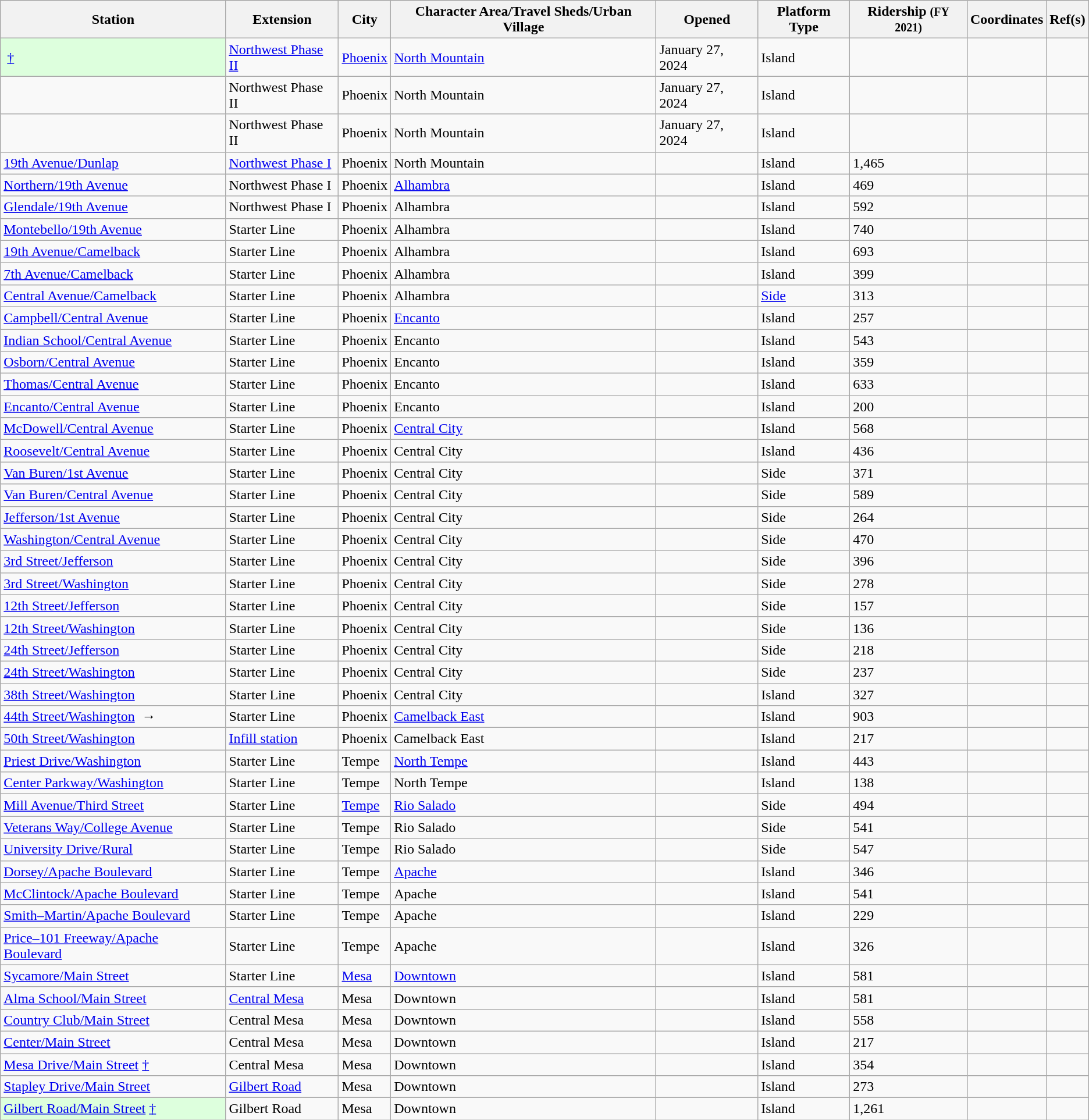<table class="wikitable sortable">
<tr>
<th>Station</th>
<th>Extension</th>
<th>City</th>
<th>Character Area/Travel Sheds/Urban Village</th>
<th>Opened</th>
<th>Platform Type</th>
<th>Ridership <small>(FY 2021)</small></th>
<th>Coordinates</th>
<th class="unsortable">Ref(s)</th>
</tr>
<tr>
<td style="background-color:#ddffdd"> <a href='#'>†</a>    </td>
<td><a href='#'>Northwest Phase II</a></td>
<td><a href='#'>Phoenix</a></td>
<td><a href='#'>North Mountain</a></td>
<td>January 27, 2024</td>
<td>Island</td>
<td></td>
<td></td>
<td align="center"></td>
</tr>
<tr>
<td></td>
<td>Northwest Phase II</td>
<td>Phoenix</td>
<td>North Mountain</td>
<td>January 27, 2024</td>
<td>Island</td>
<td></td>
<td></td>
<td align="center"></td>
</tr>
<tr>
<td></td>
<td>Northwest Phase II</td>
<td>Phoenix</td>
<td>North Mountain</td>
<td>January 27, 2024</td>
<td>Island</td>
<td></td>
<td></td>
<td align="center"></td>
</tr>
<tr>
<td><a href='#'>19th Avenue/Dunlap</a>  </td>
<td><a href='#'>Northwest Phase I</a></td>
<td>Phoenix</td>
<td>North Mountain</td>
<td></td>
<td>Island</td>
<td>1,465</td>
<td></td>
<td align="center"></td>
</tr>
<tr>
<td><a href='#'>Northern/19th Avenue</a></td>
<td>Northwest Phase I</td>
<td>Phoenix</td>
<td><a href='#'>Alhambra</a></td>
<td></td>
<td>Island</td>
<td>469</td>
<td></td>
<td align="center"></td>
</tr>
<tr>
<td><a href='#'>Glendale/19th Avenue</a></td>
<td>Northwest Phase I</td>
<td>Phoenix</td>
<td>Alhambra</td>
<td></td>
<td>Island</td>
<td>592</td>
<td></td>
<td align="center"></td>
</tr>
<tr>
<td><a href='#'>Montebello/19th Avenue</a>   </td>
<td>Starter Line</td>
<td>Phoenix</td>
<td>Alhambra</td>
<td></td>
<td>Island</td>
<td>740</td>
<td></td>
<td align="center"></td>
</tr>
<tr>
<td><a href='#'>19th Avenue/Camelback</a> </td>
<td>Starter Line</td>
<td>Phoenix</td>
<td>Alhambra</td>
<td></td>
<td>Island</td>
<td>693</td>
<td></td>
<td align="center"></td>
</tr>
<tr>
<td><a href='#'>7th Avenue/Camelback</a></td>
<td>Starter Line</td>
<td>Phoenix</td>
<td>Alhambra</td>
<td></td>
<td>Island</td>
<td>399</td>
<td></td>
<td align="center"></td>
</tr>
<tr>
<td><a href='#'>Central Avenue/Camelback</a>  </td>
<td>Starter Line</td>
<td>Phoenix</td>
<td>Alhambra</td>
<td></td>
<td><a href='#'>Side</a></td>
<td>313</td>
<td></td>
<td align="center"></td>
</tr>
<tr>
<td><a href='#'>Campbell/Central Avenue</a></td>
<td>Starter Line</td>
<td>Phoenix</td>
<td><a href='#'>Encanto</a></td>
<td></td>
<td>Island</td>
<td>257</td>
<td></td>
<td align="center"></td>
</tr>
<tr>
<td><a href='#'>Indian School/Central Avenue</a></td>
<td>Starter Line</td>
<td>Phoenix</td>
<td>Encanto</td>
<td></td>
<td>Island</td>
<td>543</td>
<td></td>
<td align="center"></td>
</tr>
<tr>
<td><a href='#'>Osborn/Central Avenue</a></td>
<td>Starter Line</td>
<td>Phoenix</td>
<td>Encanto</td>
<td></td>
<td>Island</td>
<td>359</td>
<td></td>
<td align="center"></td>
</tr>
<tr>
<td><a href='#'>Thomas/Central Avenue</a></td>
<td>Starter Line</td>
<td>Phoenix</td>
<td>Encanto</td>
<td></td>
<td>Island</td>
<td>633</td>
<td></td>
<td align="center"></td>
</tr>
<tr>
<td><a href='#'>Encanto/Central Avenue</a></td>
<td>Starter Line</td>
<td>Phoenix</td>
<td>Encanto</td>
<td></td>
<td>Island</td>
<td>200</td>
<td></td>
<td align="center"></td>
</tr>
<tr>
<td><a href='#'>McDowell/Central Avenue</a></td>
<td>Starter Line</td>
<td>Phoenix</td>
<td><a href='#'>Central City</a></td>
<td></td>
<td>Island</td>
<td>568</td>
<td></td>
<td align="center"></td>
</tr>
<tr>
<td><a href='#'>Roosevelt/Central Avenue</a></td>
<td>Starter Line</td>
<td>Phoenix</td>
<td>Central City</td>
<td></td>
<td>Island</td>
<td>436</td>
<td></td>
<td align="center"></td>
</tr>
<tr>
<td><a href='#'>Van Buren/1st Avenue</a> </td>
<td>Starter Line</td>
<td>Phoenix</td>
<td>Central City</td>
<td></td>
<td>Side</td>
<td>371</td>
<td></td>
<td align="center"></td>
</tr>
<tr>
<td><a href='#'>Van Buren/Central Avenue</a>  </td>
<td>Starter Line</td>
<td>Phoenix</td>
<td>Central City</td>
<td></td>
<td>Side</td>
<td>589</td>
<td></td>
<td align="center"></td>
</tr>
<tr>
<td><a href='#'>Jefferson/1st Avenue</a></td>
<td>Starter Line</td>
<td>Phoenix</td>
<td>Central City</td>
<td></td>
<td>Side</td>
<td>264</td>
<td></td>
<td align="center"></td>
</tr>
<tr>
<td><a href='#'>Washington/Central Avenue</a></td>
<td>Starter Line</td>
<td>Phoenix</td>
<td>Central City</td>
<td></td>
<td>Side</td>
<td>470</td>
<td></td>
<td align="center"></td>
</tr>
<tr>
<td><a href='#'>3rd Street/Jefferson</a></td>
<td>Starter Line</td>
<td>Phoenix</td>
<td>Central City</td>
<td></td>
<td>Side</td>
<td>396</td>
<td></td>
<td align="center"></td>
</tr>
<tr>
<td><a href='#'>3rd Street/Washington</a></td>
<td>Starter Line</td>
<td>Phoenix</td>
<td>Central City</td>
<td></td>
<td>Side</td>
<td>278</td>
<td></td>
<td align="center"></td>
</tr>
<tr>
<td><a href='#'>12th Street/Jefferson</a></td>
<td>Starter Line</td>
<td>Phoenix</td>
<td>Central City</td>
<td></td>
<td>Side</td>
<td>157</td>
<td></td>
<td align="center"></td>
</tr>
<tr>
<td><a href='#'>12th Street/Washington</a></td>
<td>Starter Line</td>
<td>Phoenix</td>
<td>Central City</td>
<td></td>
<td>Side</td>
<td>136</td>
<td></td>
<td align="center"></td>
</tr>
<tr>
<td><a href='#'>24th Street/Jefferson</a></td>
<td>Starter Line</td>
<td>Phoenix</td>
<td>Central City</td>
<td></td>
<td>Side</td>
<td>218</td>
<td></td>
<td align="center"></td>
</tr>
<tr>
<td><a href='#'>24th Street/Washington</a></td>
<td>Starter Line</td>
<td>Phoenix</td>
<td>Central City</td>
<td></td>
<td>Side</td>
<td>237</td>
<td></td>
<td align="center"></td>
</tr>
<tr>
<td><a href='#'>38th Street/Washington</a> </td>
<td>Starter Line</td>
<td>Phoenix</td>
<td>Central City</td>
<td></td>
<td>Island</td>
<td>327</td>
<td></td>
<td align="center"></td>
</tr>
<tr>
<td><a href='#'>44th Street/Washington</a>  →   </td>
<td>Starter Line</td>
<td>Phoenix</td>
<td><a href='#'>Camelback East</a></td>
<td></td>
<td>Island</td>
<td>903</td>
<td></td>
<td align="center"></td>
</tr>
<tr>
<td><a href='#'>50th Street/Washington</a></td>
<td><a href='#'>Infill station</a></td>
<td>Phoenix</td>
<td>Camelback East</td>
<td></td>
<td>Island</td>
<td>217</td>
<td></td>
<td align="center"></td>
</tr>
<tr>
<td><a href='#'>Priest Drive/Washington</a></td>
<td>Starter Line</td>
<td>Tempe</td>
<td><a href='#'>North Tempe</a></td>
<td></td>
<td>Island</td>
<td>443</td>
<td></td>
<td align="center"></td>
</tr>
<tr>
<td><a href='#'>Center Parkway/Washington</a></td>
<td>Starter Line</td>
<td>Tempe</td>
<td>North Tempe</td>
<td></td>
<td>Island</td>
<td>138</td>
<td></td>
<td align="center"></td>
</tr>
<tr>
<td><a href='#'>Mill Avenue/Third Street</a> </td>
<td>Starter Line</td>
<td><a href='#'>Tempe</a></td>
<td><a href='#'>Rio Salado</a></td>
<td></td>
<td>Side</td>
<td>494</td>
<td></td>
<td align="center"></td>
</tr>
<tr>
<td><a href='#'>Veterans Way/College Avenue</a>  </td>
<td>Starter Line</td>
<td>Tempe</td>
<td>Rio Salado</td>
<td></td>
<td>Side</td>
<td>541</td>
<td></td>
<td align="center"></td>
</tr>
<tr>
<td><a href='#'>University Drive/Rural</a></td>
<td>Starter Line</td>
<td>Tempe</td>
<td>Rio Salado</td>
<td></td>
<td>Side</td>
<td>547</td>
<td></td>
<td align="center"></td>
</tr>
<tr>
<td><a href='#'>Dorsey/Apache Boulevard</a>  </td>
<td>Starter Line</td>
<td>Tempe</td>
<td><a href='#'>Apache</a></td>
<td></td>
<td>Island</td>
<td>346</td>
<td></td>
<td align="center"></td>
</tr>
<tr>
<td><a href='#'>McClintock/Apache Boulevard</a>  </td>
<td>Starter Line</td>
<td>Tempe</td>
<td>Apache</td>
<td></td>
<td>Island</td>
<td>541</td>
<td></td>
<td align="center"></td>
</tr>
<tr>
<td><a href='#'>Smith–Martin/Apache Boulevard</a></td>
<td>Starter Line</td>
<td>Tempe</td>
<td>Apache</td>
<td></td>
<td>Island</td>
<td>229</td>
<td></td>
<td align="center"></td>
</tr>
<tr>
<td><a href='#'>Price–101 Freeway/Apache Boulevard</a> </td>
<td>Starter Line</td>
<td>Tempe</td>
<td>Apache</td>
<td></td>
<td>Island</td>
<td>326</td>
<td></td>
<td align="center"></td>
</tr>
<tr>
<td><a href='#'>Sycamore/Main Street</a>  </td>
<td>Starter Line</td>
<td><a href='#'>Mesa</a></td>
<td><a href='#'>Downtown</a></td>
<td></td>
<td>Island</td>
<td>581</td>
<td></td>
<td align="center"></td>
</tr>
<tr>
<td><a href='#'>Alma School/Main Street</a></td>
<td><a href='#'>Central Mesa</a></td>
<td>Mesa</td>
<td>Downtown</td>
<td></td>
<td>Island</td>
<td>581</td>
<td></td>
<td align="center"></td>
</tr>
<tr>
<td><a href='#'>Country Club/Main Street</a></td>
<td>Central Mesa</td>
<td>Mesa</td>
<td>Downtown</td>
<td></td>
<td>Island</td>
<td>558</td>
<td></td>
<td align="center"></td>
</tr>
<tr>
<td><a href='#'>Center/Main Street</a> </td>
<td>Central Mesa</td>
<td>Mesa</td>
<td>Downtown</td>
<td></td>
<td>Island</td>
<td>217</td>
<td></td>
<td align="center"></td>
</tr>
<tr>
<td><a href='#'>Mesa Drive/Main Street</a> <a href='#'>†</a> </td>
<td>Central Mesa</td>
<td>Mesa</td>
<td>Downtown</td>
<td></td>
<td>Island</td>
<td>354</td>
<td></td>
<td align="center"></td>
</tr>
<tr>
<td><a href='#'>Stapley Drive/Main Street</a></td>
<td><a href='#'>Gilbert Road</a></td>
<td>Mesa</td>
<td>Downtown</td>
<td></td>
<td>Island</td>
<td>273</td>
<td></td>
<td align="center"></td>
</tr>
<tr>
<td style="background-color:#ddffdd"><a href='#'>Gilbert Road/Main Street</a> <a href='#'>†</a>  </td>
<td>Gilbert Road</td>
<td>Mesa</td>
<td>Downtown</td>
<td></td>
<td>Island</td>
<td>1,261</td>
<td></td>
<td align="center"></td>
</tr>
</table>
